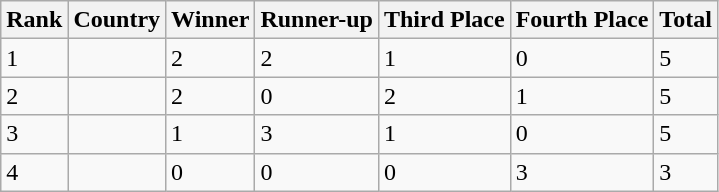<table class="wikitable sortable">
<tr>
<th>Rank</th>
<th>Country</th>
<th> Winner</th>
<th> Runner-up</th>
<th> Third Place</th>
<th>Fourth Place</th>
<th>Total</th>
</tr>
<tr>
<td>1</td>
<td></td>
<td>2</td>
<td>2</td>
<td>1</td>
<td>0</td>
<td>5</td>
</tr>
<tr>
<td>2</td>
<td></td>
<td>2</td>
<td>0</td>
<td>2</td>
<td>1</td>
<td>5</td>
</tr>
<tr>
<td>3</td>
<td></td>
<td>1</td>
<td>3</td>
<td>1</td>
<td>0</td>
<td>5</td>
</tr>
<tr>
<td>4</td>
<td></td>
<td>0</td>
<td>0</td>
<td>0</td>
<td>3</td>
<td>3</td>
</tr>
</table>
